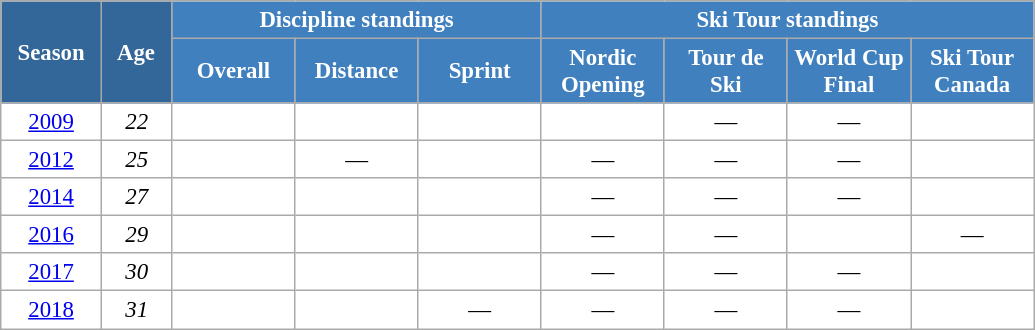<table class="wikitable" style="font-size:95%; text-align:center; border:grey solid 1px; border-collapse:collapse; background:#ffffff;">
<tr>
<th style="background-color:#369; color:white; width:60px;" rowspan="2"> Season </th>
<th style="background-color:#369; color:white; width:40px;" rowspan="2"> Age </th>
<th style="background-color:#4180be; color:white;" colspan="3">Discipline standings</th>
<th style="background-color:#4180be; color:white;" colspan="4">Ski Tour standings</th>
</tr>
<tr>
<th style="background-color:#4180be; color:white; width:75px;">Overall</th>
<th style="background-color:#4180be; color:white; width:75px;">Distance</th>
<th style="background-color:#4180be; color:white; width:75px;">Sprint</th>
<th style="background-color:#4180be; color:white; width:75px;">Nordic<br>Opening</th>
<th style="background-color:#4180be; color:white; width:75px;">Tour de<br>Ski</th>
<th style="background-color:#4180be; color:white; width:75px;">World Cup<br>Final</th>
<th style="background-color:#4180be; color:white; width:75px;">Ski Tour<br>Canada</th>
</tr>
<tr>
<td><a href='#'>2009</a></td>
<td><em>22</em></td>
<td></td>
<td></td>
<td></td>
<td></td>
<td>—</td>
<td>—</td>
<td></td>
</tr>
<tr>
<td><a href='#'>2012</a></td>
<td><em>25</em></td>
<td></td>
<td>—</td>
<td></td>
<td>—</td>
<td>—</td>
<td>—</td>
<td></td>
</tr>
<tr>
<td><a href='#'>2014</a></td>
<td><em>27</em></td>
<td></td>
<td></td>
<td></td>
<td>—</td>
<td>—</td>
<td>—</td>
<td></td>
</tr>
<tr>
<td><a href='#'>2016</a></td>
<td><em>29</em></td>
<td></td>
<td></td>
<td></td>
<td>—</td>
<td>—</td>
<td></td>
<td>—</td>
</tr>
<tr>
<td><a href='#'>2017</a></td>
<td><em>30</em></td>
<td></td>
<td></td>
<td></td>
<td>—</td>
<td>—</td>
<td>—</td>
<td></td>
</tr>
<tr>
<td><a href='#'>2018</a></td>
<td><em>31</em></td>
<td></td>
<td></td>
<td>—</td>
<td>—</td>
<td>—</td>
<td>—</td>
<td></td>
</tr>
</table>
